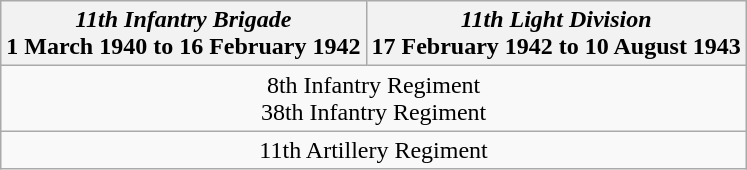<table class="wikitable" style="text-align:center">
<tr>
<th width=""><em>11th Infantry Brigade</em><br>1 March 1940 to 16 February 1942</th>
<th><em>11th Light Division</em><br>17 February 1942 to 10 August 1943<em></em></th>
</tr>
<tr>
<td colspan="2">8th Infantry Regiment<br>38th Infantry Regiment</td>
</tr>
<tr>
<td colspan="2">11th Artillery Regiment</td>
</tr>
</table>
